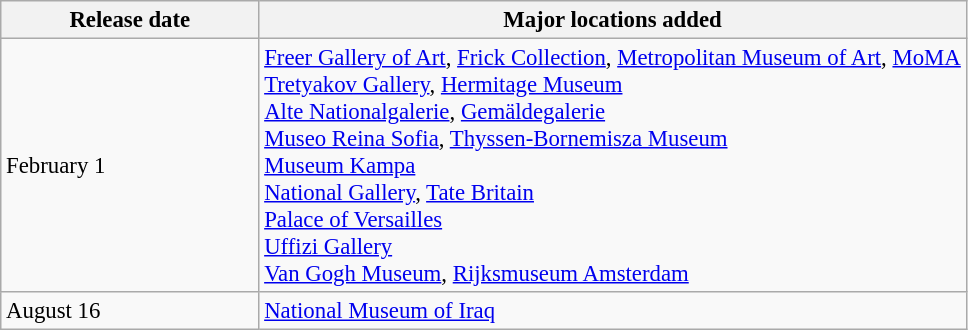<table class="wikitable sortable collapsible" style="font-size:95%">
<tr>
<th style="width:165px;">Release date</th>
<th>Major locations added</th>
</tr>
<tr>
<td>February 1</td>
<td> <a href='#'>Freer Gallery of Art</a>, <a href='#'>Frick Collection</a>, <a href='#'>Metropolitan Museum of Art</a>, <a href='#'>MoMA</a><br>  <a href='#'>Tretyakov Gallery</a>, <a href='#'>Hermitage Museum</a><br>  <a href='#'>Alte Nationalgalerie</a>, <a href='#'>Gemäldegalerie</a><br>  <a href='#'>Museo Reina Sofia</a>, <a href='#'>Thyssen-Bornemisza Museum</a><br>  <a href='#'>Museum Kampa</a><br>  <a href='#'>National Gallery</a>, <a href='#'>Tate Britain</a><br>  <a href='#'>Palace of Versailles</a><br>  <a href='#'>Uffizi Gallery</a><br>  <a href='#'>Van Gogh Museum</a>, <a href='#'>Rijksmuseum Amsterdam</a></td>
</tr>
<tr>
<td>August 16</td>
<td> <a href='#'>National Museum of Iraq</a></td>
</tr>
</table>
